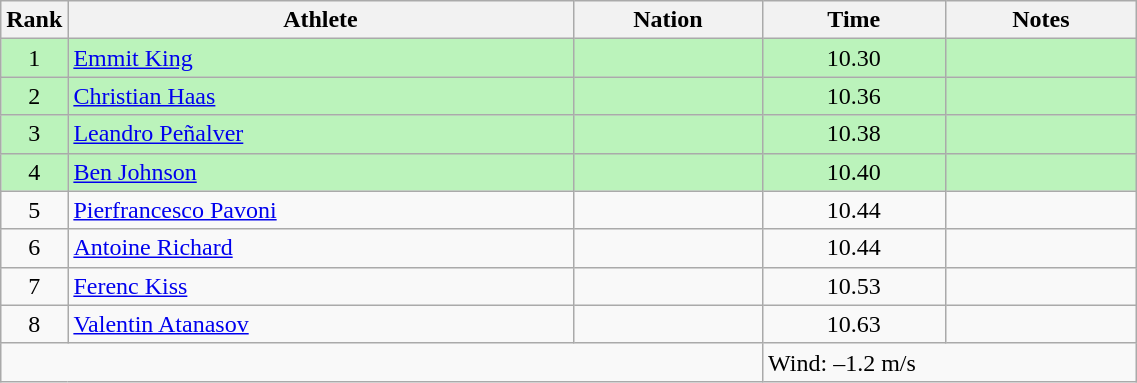<table class="wikitable sortable" style="text-align:center;width: 60%;">
<tr>
<th scope="col" style="width: 10px;">Rank</th>
<th scope="col">Athlete</th>
<th scope="col">Nation</th>
<th scope="col">Time</th>
<th scope="col">Notes</th>
</tr>
<tr bgcolor=bbf3bb>
<td>1</td>
<td align=left><a href='#'>Emmit King</a></td>
<td align=left></td>
<td>10.30</td>
<td></td>
</tr>
<tr bgcolor=bbf3bb>
<td>2</td>
<td align=left><a href='#'>Christian Haas</a></td>
<td align=left></td>
<td>10.36</td>
<td></td>
</tr>
<tr bgcolor=bbf3bb>
<td>3</td>
<td align=left><a href='#'>Leandro Peñalver</a></td>
<td align=left></td>
<td>10.38</td>
<td></td>
</tr>
<tr bgcolor=bbf3bb>
<td>4</td>
<td align=left><a href='#'>Ben Johnson</a></td>
<td align=left></td>
<td>10.40</td>
<td></td>
</tr>
<tr>
<td>5</td>
<td align=left><a href='#'>Pierfrancesco Pavoni</a></td>
<td align=left></td>
<td>10.44</td>
<td></td>
</tr>
<tr>
<td>6</td>
<td align=left><a href='#'>Antoine Richard</a></td>
<td align=left></td>
<td>10.44</td>
<td></td>
</tr>
<tr>
<td>7</td>
<td align=left><a href='#'>Ferenc Kiss</a></td>
<td align=left></td>
<td>10.53</td>
<td></td>
</tr>
<tr>
<td>8</td>
<td align=left><a href='#'>Valentin Atanasov</a></td>
<td align=left></td>
<td>10.63</td>
<td></td>
</tr>
<tr class="sortbottom">
<td colspan="3"></td>
<td colspan="2" style="text-align:left;">Wind: –1.2 m/s</td>
</tr>
</table>
